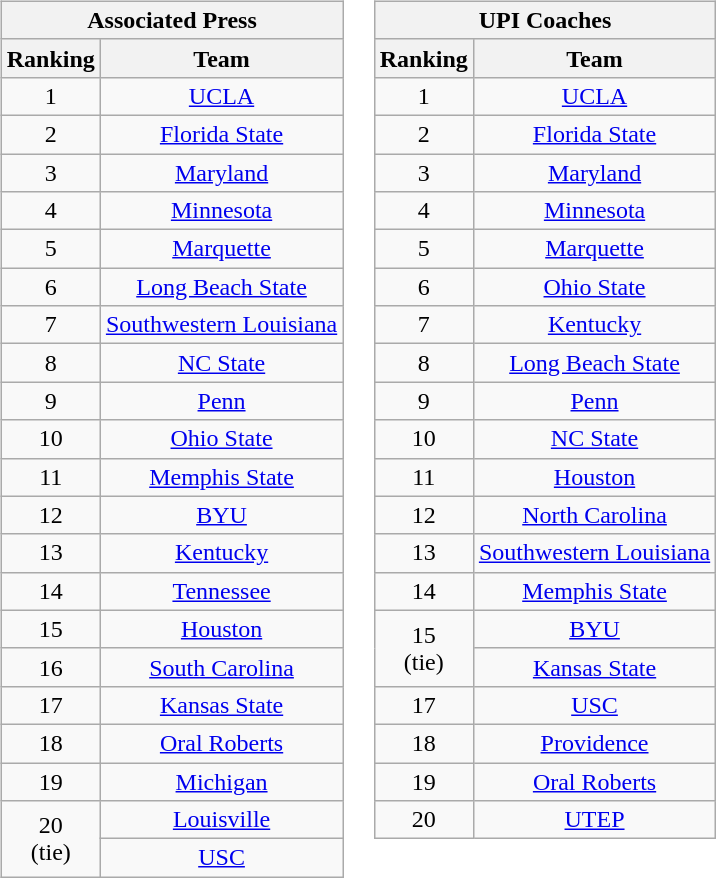<table>
<tr style="vertical-align:top;">
<td><br><table class="wikitable" style="text-align:center;">
<tr>
<th colspan=2>Associated Press</th>
</tr>
<tr>
<th>Ranking</th>
<th>Team</th>
</tr>
<tr>
<td>1</td>
<td><a href='#'>UCLA</a></td>
</tr>
<tr>
<td>2</td>
<td><a href='#'>Florida State</a></td>
</tr>
<tr>
<td>3</td>
<td><a href='#'>Maryland</a></td>
</tr>
<tr>
<td>4</td>
<td><a href='#'>Minnesota</a></td>
</tr>
<tr>
<td>5</td>
<td><a href='#'>Marquette</a></td>
</tr>
<tr>
<td>6</td>
<td><a href='#'>Long Beach State</a></td>
</tr>
<tr>
<td>7</td>
<td><a href='#'>Southwestern Louisiana</a></td>
</tr>
<tr>
<td>8</td>
<td><a href='#'>NC State</a></td>
</tr>
<tr>
<td>9</td>
<td><a href='#'>Penn</a></td>
</tr>
<tr>
<td>10</td>
<td><a href='#'>Ohio State</a></td>
</tr>
<tr>
<td>11</td>
<td><a href='#'>Memphis State</a></td>
</tr>
<tr>
<td>12</td>
<td><a href='#'>BYU</a></td>
</tr>
<tr>
<td>13</td>
<td><a href='#'>Kentucky</a></td>
</tr>
<tr>
<td>14</td>
<td><a href='#'>Tennessee</a></td>
</tr>
<tr>
<td>15</td>
<td><a href='#'>Houston</a></td>
</tr>
<tr>
<td>16</td>
<td><a href='#'>South Carolina</a></td>
</tr>
<tr>
<td>17</td>
<td><a href='#'>Kansas State</a></td>
</tr>
<tr>
<td>18</td>
<td><a href='#'>Oral Roberts</a></td>
</tr>
<tr>
<td>19</td>
<td><a href='#'>Michigan</a></td>
</tr>
<tr>
<td rowspan=2>20<br>(tie)</td>
<td><a href='#'>Louisville</a></td>
</tr>
<tr>
<td><a href='#'>USC</a></td>
</tr>
</table>
</td>
<td><br><table class="wikitable" style="text-align:center;">
<tr>
<th colspan=2><strong>UPI Coaches</strong></th>
</tr>
<tr>
<th>Ranking</th>
<th>Team</th>
</tr>
<tr>
<td>1</td>
<td><a href='#'>UCLA</a></td>
</tr>
<tr>
<td>2</td>
<td><a href='#'>Florida State</a></td>
</tr>
<tr>
<td>3</td>
<td><a href='#'>Maryland</a></td>
</tr>
<tr>
<td>4</td>
<td><a href='#'>Minnesota</a></td>
</tr>
<tr>
<td>5</td>
<td><a href='#'>Marquette</a></td>
</tr>
<tr>
<td>6</td>
<td><a href='#'>Ohio State</a></td>
</tr>
<tr>
<td>7</td>
<td><a href='#'>Kentucky</a></td>
</tr>
<tr>
<td>8</td>
<td><a href='#'>Long Beach State</a></td>
</tr>
<tr>
<td>9</td>
<td><a href='#'>Penn</a></td>
</tr>
<tr>
<td>10</td>
<td><a href='#'>NC State</a></td>
</tr>
<tr>
<td>11</td>
<td><a href='#'>Houston</a></td>
</tr>
<tr>
<td>12</td>
<td><a href='#'>North Carolina</a></td>
</tr>
<tr>
<td>13</td>
<td><a href='#'>Southwestern Louisiana</a></td>
</tr>
<tr>
<td>14</td>
<td><a href='#'>Memphis State</a></td>
</tr>
<tr>
<td rowspan=2>15<br>(tie)</td>
<td><a href='#'>BYU</a></td>
</tr>
<tr>
<td><a href='#'>Kansas State</a></td>
</tr>
<tr>
<td>17</td>
<td><a href='#'>USC</a></td>
</tr>
<tr>
<td>18</td>
<td><a href='#'>Providence</a></td>
</tr>
<tr>
<td>19</td>
<td><a href='#'>Oral Roberts</a></td>
</tr>
<tr>
<td>20</td>
<td><a href='#'>UTEP</a></td>
</tr>
</table>
</td>
</tr>
</table>
